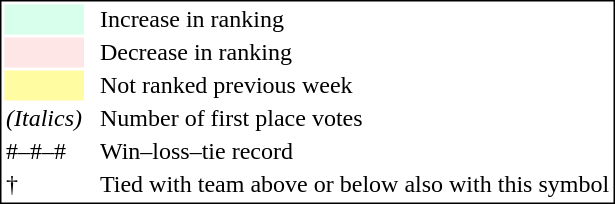<table style="border:1px solid black;">
<tr>
<td style="background:#D8FFEB; width:20px;"></td>
<td> </td>
<td>Increase in ranking</td>
</tr>
<tr>
<td style="background:#FFE6E6; width:20px;"></td>
<td> </td>
<td>Decrease in ranking</td>
</tr>
<tr>
<td style="background:#FFFCA2; width:20px;"></td>
<td> </td>
<td>Not ranked previous week</td>
</tr>
<tr>
<td><em>(Italics)</em></td>
<td> </td>
<td>Number of first place votes</td>
</tr>
<tr>
<td>#–#–#</td>
<td> </td>
<td>Win–loss–tie record</td>
</tr>
<tr>
<td>†</td>
<td></td>
<td>Tied with team above or below also with this symbol</td>
</tr>
</table>
